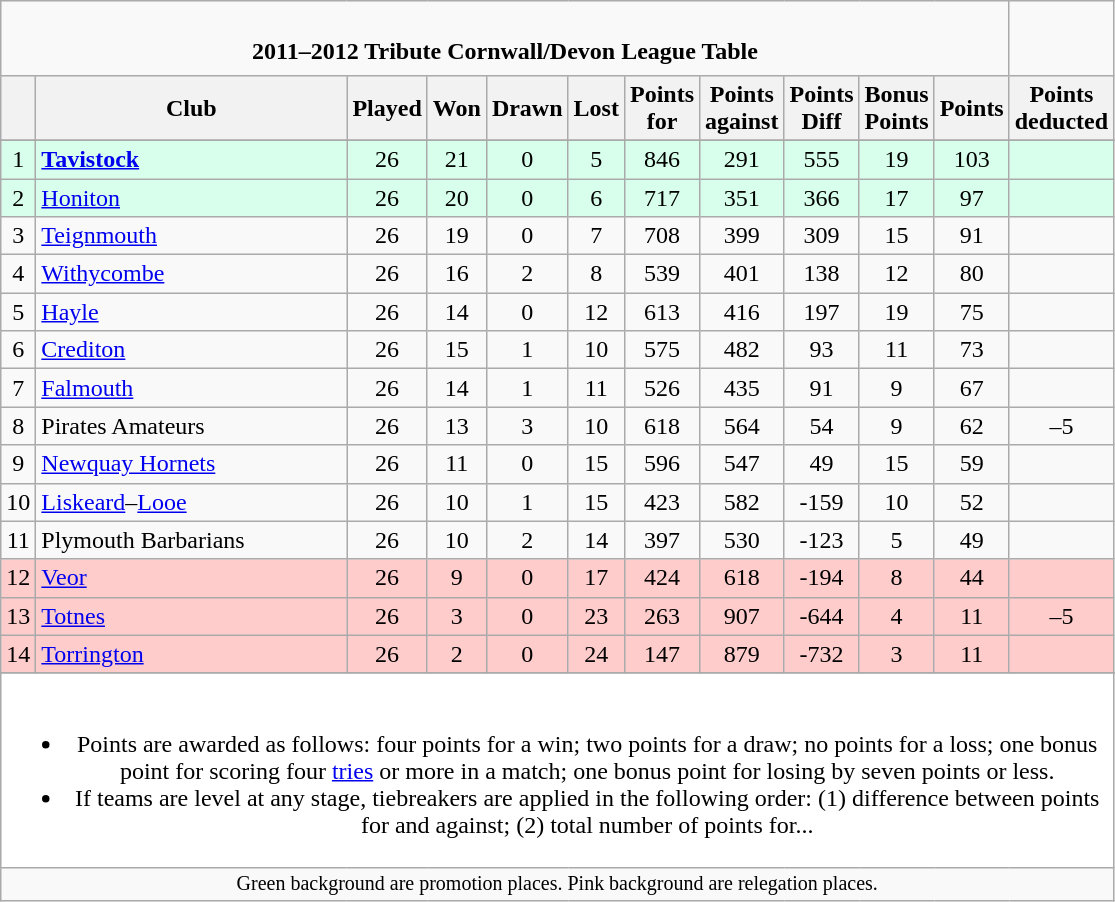<table class="wikitable" style="text-align: center;">
<tr>
<td colspan="11" cellpadding="0" cellspacing="0"><br><table border="0" width="100%" cellpadding="0" cellspacing="0">
<tr>
<td width=20% style="border:0px"></td>
<td style="border:0px"><strong> 2011–2012 Tribute Cornwall/Devon League Table</strong></td>
<td width=20% style="border:0px"></td>
</tr>
</table>
</td>
</tr>
<tr>
<th bgcolor="#efefef" width="10"></th>
<th bgcolor="#efefef" width="200">Club</th>
<th bgcolor="#efefef" width="20">Played</th>
<th bgcolor="#efefef" width="20">Won</th>
<th bgcolor="#efefef" width="20">Drawn</th>
<th bgcolor="#efefef" width="20">Lost</th>
<th bgcolor="#efefef" width="20">Points for</th>
<th bgcolor="#efefef" width="20">Points against</th>
<th bgcolor="#efefef" width="20">Points Diff</th>
<th bgcolor="#efefef" width="20">Bonus Points</th>
<th bgcolor="#efefef" width="20">Points</th>
<th bgcolor="#efefef" width="20">Points deducted</th>
</tr>
<tr bgcolor=#d8ffeb align=center>
</tr>
<tr bgcolor=#d8ffeb align=center>
<td>1</td>
<td align=left><strong><a href='#'>Tavistock</a></strong></td>
<td>26</td>
<td>21</td>
<td>0</td>
<td>5</td>
<td>846</td>
<td>291</td>
<td>555</td>
<td>19</td>
<td>103</td>
<td></td>
</tr>
<tr bgcolor=#d8ffeb align=center>
<td>2</td>
<td align=left><a href='#'>Honiton</a></td>
<td>26</td>
<td>20</td>
<td>0</td>
<td>6</td>
<td>717</td>
<td>351</td>
<td>366</td>
<td>17</td>
<td>97</td>
<td></td>
</tr>
<tr>
<td>3</td>
<td align=left><a href='#'>Teignmouth</a></td>
<td>26</td>
<td>19</td>
<td>0</td>
<td>7</td>
<td>708</td>
<td>399</td>
<td>309</td>
<td>15</td>
<td>91</td>
<td></td>
</tr>
<tr>
<td>4</td>
<td align=left><a href='#'>Withycombe</a></td>
<td>26</td>
<td>16</td>
<td>2</td>
<td>8</td>
<td>539</td>
<td>401</td>
<td>138</td>
<td>12</td>
<td>80</td>
<td></td>
</tr>
<tr>
<td>5</td>
<td align=left><a href='#'>Hayle</a></td>
<td>26</td>
<td>14</td>
<td>0</td>
<td>12</td>
<td>613</td>
<td>416</td>
<td>197</td>
<td>19</td>
<td>75</td>
<td></td>
</tr>
<tr>
<td>6</td>
<td align=left><a href='#'>Crediton</a></td>
<td>26</td>
<td>15</td>
<td>1</td>
<td>10</td>
<td>575</td>
<td>482</td>
<td>93</td>
<td>11</td>
<td>73</td>
<td></td>
</tr>
<tr>
<td>7</td>
<td align=left><a href='#'>Falmouth</a></td>
<td>26</td>
<td>14</td>
<td>1</td>
<td>11</td>
<td>526</td>
<td>435</td>
<td>91</td>
<td>9</td>
<td>67</td>
<td></td>
</tr>
<tr>
<td>8</td>
<td align=left>Pirates Amateurs</td>
<td>26</td>
<td>13</td>
<td>3</td>
<td>10</td>
<td>618</td>
<td>564</td>
<td>54</td>
<td>9</td>
<td>62</td>
<td>–5</td>
</tr>
<tr>
<td>9</td>
<td align=left><a href='#'>Newquay Hornets</a></td>
<td>26</td>
<td>11</td>
<td>0</td>
<td>15</td>
<td>596</td>
<td>547</td>
<td>49</td>
<td>15</td>
<td>59</td>
<td></td>
</tr>
<tr>
<td>10</td>
<td align=left><a href='#'>Liskeard</a>–<a href='#'>Looe</a></td>
<td>26</td>
<td>10</td>
<td>1</td>
<td>15</td>
<td>423</td>
<td>582</td>
<td>-159</td>
<td>10</td>
<td>52</td>
<td></td>
</tr>
<tr>
<td>11</td>
<td align=left>Plymouth Barbarians</td>
<td>26</td>
<td>10</td>
<td>2</td>
<td>14</td>
<td>397</td>
<td>530</td>
<td>-123</td>
<td>5</td>
<td>49</td>
<td></td>
</tr>
<tr bgcolor=#ffcccc>
<td>12</td>
<td align=left><a href='#'>Veor</a></td>
<td>26</td>
<td>9</td>
<td>0</td>
<td>17</td>
<td>424</td>
<td>618</td>
<td>-194</td>
<td>8</td>
<td>44</td>
<td></td>
</tr>
<tr bgcolor=#ffcccc>
<td>13</td>
<td align=left><a href='#'>Totnes</a></td>
<td>26</td>
<td>3</td>
<td>0</td>
<td>23</td>
<td>263</td>
<td>907</td>
<td>-644</td>
<td>4</td>
<td>11</td>
<td>–5</td>
</tr>
<tr bgcolor=#ffcccc>
<td>14</td>
<td align=left><a href='#'>Torrington</a></td>
<td>26</td>
<td>2</td>
<td>0</td>
<td>24</td>
<td>147</td>
<td>879</td>
<td>-732</td>
<td>3</td>
<td>11</td>
<td></td>
</tr>
<tr bgcolor=#ffffff align=center>
</tr>
<tr align=center>
</tr>
<tr bgcolor=#ffffff align=center>
<td colspan="15"><br><ul><li>Points are awarded as follows: four points for a win; two points for a draw; no points for a loss; one bonus point for scoring four <a href='#'>tries</a> or more in a match; one bonus point for losing by seven points or less.</li><li>If teams are level at any stage, tiebreakers are applied in the following order: (1) difference between points for and against; (2) total number of points for...</li></ul></td>
</tr>
<tr>
<td colspan="15" style="border:0px;font-size:smaller">Green background are promotion places. Pink background are relegation places.</td>
</tr>
</table>
